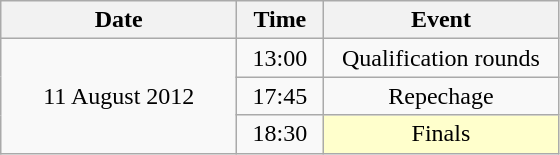<table class = "wikitable" style="text-align:center;">
<tr>
<th width=150>Date</th>
<th width=50>Time</th>
<th width=150>Event</th>
</tr>
<tr>
<td rowspan=3>11 August 2012</td>
<td>13:00</td>
<td>Qualification rounds</td>
</tr>
<tr>
<td>17:45</td>
<td>Repechage</td>
</tr>
<tr>
<td>18:30</td>
<td bgcolor=ffffcc>Finals</td>
</tr>
</table>
